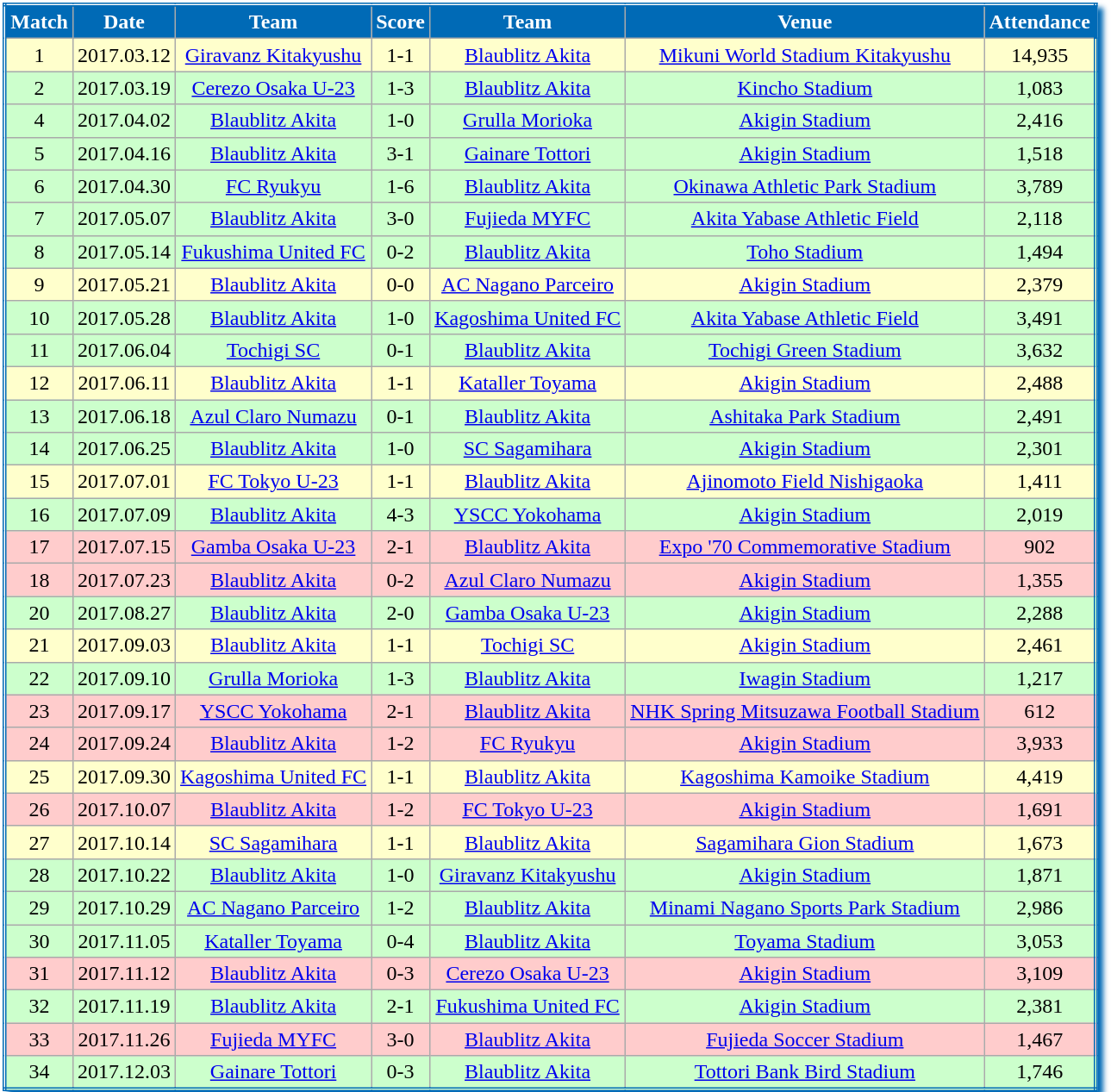<table class="wikitable" style="text-align:center; white-space:nowrap; border:double #006AB6; box-shadow: 4px 4px 4px #006AB6">
<tr style="background-color:#006AB6; color:#FFF; font-weight:bold;">
<td>Match</td>
<td>Date</td>
<td>Team</td>
<td>Score</td>
<td>Team</td>
<td>Venue</td>
<td>Attendance</td>
</tr>
<tr style="background-color: #FFFFCC;">
<td>1</td>
<td>2017.03.12</td>
<td><a href='#'>Giravanz Kitakyushu</a></td>
<td>1-1</td>
<td><a href='#'>Blaublitz Akita</a></td>
<td><a href='#'>Mikuni World Stadium Kitakyushu</a></td>
<td>14,935</td>
</tr>
<tr style="background-color: #CCFFCC;">
<td>2</td>
<td>2017.03.19</td>
<td><a href='#'>Cerezo Osaka U-23</a></td>
<td>1-3</td>
<td><a href='#'>Blaublitz Akita</a></td>
<td><a href='#'>Kincho Stadium</a></td>
<td>1,083</td>
</tr>
<tr style="background-color: #CCFFCC;">
<td>4</td>
<td>2017.04.02</td>
<td><a href='#'>Blaublitz Akita</a></td>
<td>1-0</td>
<td><a href='#'>Grulla Morioka</a></td>
<td><a href='#'>Akigin Stadium</a></td>
<td>2,416</td>
</tr>
<tr style="background-color: #CCFFCC;">
<td>5</td>
<td>2017.04.16</td>
<td><a href='#'>Blaublitz Akita</a></td>
<td>3-1</td>
<td><a href='#'>Gainare Tottori</a></td>
<td><a href='#'>Akigin Stadium</a></td>
<td>1,518</td>
</tr>
<tr style="background-color: #CCFFCC;">
<td>6</td>
<td>2017.04.30</td>
<td><a href='#'>FC Ryukyu</a></td>
<td>1-6</td>
<td><a href='#'>Blaublitz Akita</a></td>
<td><a href='#'>Okinawa Athletic Park Stadium</a></td>
<td>3,789</td>
</tr>
<tr style="background-color: #CCFFCC;">
<td>7</td>
<td>2017.05.07</td>
<td><a href='#'>Blaublitz Akita</a></td>
<td>3-0</td>
<td><a href='#'>Fujieda MYFC</a></td>
<td><a href='#'>Akita Yabase Athletic Field</a></td>
<td>2,118</td>
</tr>
<tr style="background-color: #CCFFCC;">
<td>8</td>
<td>2017.05.14</td>
<td><a href='#'>Fukushima United FC</a></td>
<td>0-2</td>
<td><a href='#'>Blaublitz Akita</a></td>
<td><a href='#'>Toho Stadium</a></td>
<td>1,494</td>
</tr>
<tr style="background-color: #FFFFCC;">
<td>9</td>
<td>2017.05.21</td>
<td><a href='#'>Blaublitz Akita</a></td>
<td>0-0</td>
<td><a href='#'>AC Nagano Parceiro</a></td>
<td><a href='#'>Akigin Stadium</a></td>
<td>2,379</td>
</tr>
<tr style="background-color: #CCFFCC;">
<td>10</td>
<td>2017.05.28</td>
<td><a href='#'>Blaublitz Akita</a></td>
<td>1-0</td>
<td><a href='#'>Kagoshima United FC</a></td>
<td><a href='#'>Akita Yabase Athletic Field</a></td>
<td>3,491</td>
</tr>
<tr style="background-color: #CCFFCC;">
<td>11</td>
<td>2017.06.04</td>
<td><a href='#'>Tochigi SC</a></td>
<td>0-1</td>
<td><a href='#'>Blaublitz Akita</a></td>
<td><a href='#'>Tochigi Green Stadium</a></td>
<td>3,632</td>
</tr>
<tr style="background-color: #FFFFCC;">
<td>12</td>
<td>2017.06.11</td>
<td><a href='#'>Blaublitz Akita</a></td>
<td>1-1</td>
<td><a href='#'>Kataller Toyama</a></td>
<td><a href='#'>Akigin Stadium</a></td>
<td>2,488</td>
</tr>
<tr style="background-color: #CCFFCC;">
<td>13</td>
<td>2017.06.18</td>
<td><a href='#'>Azul Claro Numazu</a></td>
<td>0-1</td>
<td><a href='#'>Blaublitz Akita</a></td>
<td><a href='#'>Ashitaka Park Stadium</a></td>
<td>2,491</td>
</tr>
<tr style="background-color: #CCFFCC;">
<td>14</td>
<td>2017.06.25</td>
<td><a href='#'>Blaublitz Akita</a></td>
<td>1-0</td>
<td><a href='#'>SC Sagamihara</a></td>
<td><a href='#'>Akigin Stadium</a></td>
<td>2,301</td>
</tr>
<tr style="background-color: #FFFFCC;">
<td>15</td>
<td>2017.07.01</td>
<td><a href='#'>FC Tokyo U-23</a></td>
<td>1-1</td>
<td><a href='#'>Blaublitz Akita</a></td>
<td><a href='#'>Ajinomoto Field Nishigaoka</a></td>
<td>1,411</td>
</tr>
<tr style="background-color: #CCFFCC;">
<td>16</td>
<td>2017.07.09</td>
<td><a href='#'>Blaublitz Akita</a></td>
<td>4-3</td>
<td><a href='#'>YSCC Yokohama</a></td>
<td><a href='#'>Akigin Stadium</a></td>
<td>2,019</td>
</tr>
<tr style="background-color: #FFCCCC;">
<td>17</td>
<td>2017.07.15</td>
<td><a href='#'>Gamba Osaka U-23</a></td>
<td>2-1</td>
<td><a href='#'>Blaublitz Akita</a></td>
<td><a href='#'>Expo '70 Commemorative Stadium</a></td>
<td>902</td>
</tr>
<tr style="background-color: #FFCCCC;">
<td>18</td>
<td>2017.07.23</td>
<td><a href='#'>Blaublitz Akita</a></td>
<td>0-2</td>
<td><a href='#'>Azul Claro Numazu</a></td>
<td><a href='#'>Akigin Stadium</a></td>
<td>1,355</td>
</tr>
<tr style="background-color: #CCFFCC;">
<td>20</td>
<td>2017.08.27</td>
<td><a href='#'>Blaublitz Akita</a></td>
<td>2-0</td>
<td><a href='#'>Gamba Osaka U-23</a></td>
<td><a href='#'>Akigin Stadium</a></td>
<td>2,288</td>
</tr>
<tr style="background-color: #FFFFCC;">
<td>21</td>
<td>2017.09.03</td>
<td><a href='#'>Blaublitz Akita</a></td>
<td>1-1</td>
<td><a href='#'>Tochigi SC</a></td>
<td><a href='#'>Akigin Stadium</a></td>
<td>2,461</td>
</tr>
<tr style="background-color: #CCFFCC;">
<td>22</td>
<td>2017.09.10</td>
<td><a href='#'>Grulla Morioka</a></td>
<td>1-3</td>
<td><a href='#'>Blaublitz Akita</a></td>
<td><a href='#'>Iwagin Stadium</a></td>
<td>1,217</td>
</tr>
<tr style="background-color: #FFCCCC;">
<td>23</td>
<td>2017.09.17</td>
<td><a href='#'>YSCC Yokohama</a></td>
<td>2-1</td>
<td><a href='#'>Blaublitz Akita</a></td>
<td><a href='#'>NHK Spring Mitsuzawa Football Stadium</a></td>
<td>612</td>
</tr>
<tr style="background-color: #FFCCCC;">
<td>24</td>
<td>2017.09.24</td>
<td><a href='#'>Blaublitz Akita</a></td>
<td>1-2</td>
<td><a href='#'>FC Ryukyu</a></td>
<td><a href='#'>Akigin Stadium</a></td>
<td>3,933</td>
</tr>
<tr style="background-color: #FFFFCC;">
<td>25</td>
<td>2017.09.30</td>
<td><a href='#'>Kagoshima United FC</a></td>
<td>1-1</td>
<td><a href='#'>Blaublitz Akita</a></td>
<td><a href='#'>Kagoshima Kamoike Stadium</a></td>
<td>4,419</td>
</tr>
<tr style="background-color: #FFCCCC;">
<td>26</td>
<td>2017.10.07</td>
<td><a href='#'>Blaublitz Akita</a></td>
<td>1-2</td>
<td><a href='#'>FC Tokyo U-23</a></td>
<td><a href='#'>Akigin Stadium</a></td>
<td>1,691</td>
</tr>
<tr style="background-color: #FFFFCC;">
<td>27</td>
<td>2017.10.14</td>
<td><a href='#'>SC Sagamihara</a></td>
<td>1-1</td>
<td><a href='#'>Blaublitz Akita</a></td>
<td><a href='#'>Sagamihara Gion Stadium</a></td>
<td>1,673</td>
</tr>
<tr style="background-color: #CCFFCC;">
<td>28</td>
<td>2017.10.22</td>
<td><a href='#'>Blaublitz Akita</a></td>
<td>1-0</td>
<td><a href='#'>Giravanz Kitakyushu</a></td>
<td><a href='#'>Akigin Stadium</a></td>
<td>1,871</td>
</tr>
<tr style="background-color: #CCFFCC;">
<td>29</td>
<td>2017.10.29</td>
<td><a href='#'>AC Nagano Parceiro</a></td>
<td>1-2</td>
<td><a href='#'>Blaublitz Akita</a></td>
<td><a href='#'>Minami Nagano Sports Park Stadium</a></td>
<td>2,986</td>
</tr>
<tr style="background-color: #CCFFCC;">
<td>30</td>
<td>2017.11.05</td>
<td><a href='#'>Kataller Toyama</a></td>
<td>0-4</td>
<td><a href='#'>Blaublitz Akita</a></td>
<td><a href='#'>Toyama Stadium</a></td>
<td>3,053</td>
</tr>
<tr style="background-color: #FFCCCC;">
<td>31</td>
<td>2017.11.12</td>
<td><a href='#'>Blaublitz Akita</a></td>
<td>0-3</td>
<td><a href='#'>Cerezo Osaka U-23</a></td>
<td><a href='#'>Akigin Stadium</a></td>
<td>3,109</td>
</tr>
<tr style="background-color: #CCFFCC;">
<td>32</td>
<td>2017.11.19</td>
<td><a href='#'>Blaublitz Akita</a></td>
<td>2-1</td>
<td><a href='#'>Fukushima United FC</a></td>
<td><a href='#'>Akigin Stadium</a></td>
<td>2,381</td>
</tr>
<tr style="background-color: #FFCCCC;">
<td>33</td>
<td>2017.11.26</td>
<td><a href='#'>Fujieda MYFC</a></td>
<td>3-0</td>
<td><a href='#'>Blaublitz Akita</a></td>
<td><a href='#'>Fujieda Soccer Stadium</a></td>
<td>1,467</td>
</tr>
<tr style="background-color: #CCFFCC;">
<td>34</td>
<td>2017.12.03</td>
<td><a href='#'>Gainare Tottori</a></td>
<td>0-3</td>
<td><a href='#'>Blaublitz Akita</a></td>
<td><a href='#'>Tottori Bank Bird Stadium</a></td>
<td>1,746</td>
</tr>
</table>
